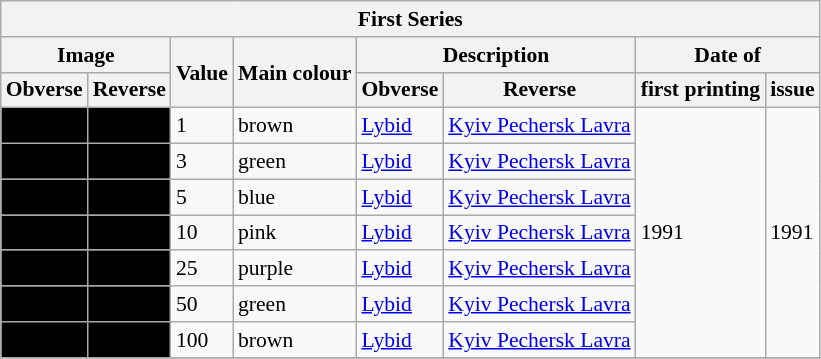<table class="wikitable" style="font-size: 90%">
<tr>
<th colspan="9">First Series</th>
</tr>
<tr>
<th colspan="2">Image</th>
<th rowspan="2">Value</th>
<th rowspan="2">Main colour</th>
<th colspan="2">Description</th>
<th colspan="2">Date of</th>
</tr>
<tr>
<th>Obverse</th>
<th>Reverse</th>
<th>Obverse</th>
<th>Reverse</th>
<th>first printing</th>
<th>issue</th>
</tr>
<tr>
<td align="center" bgcolor="#000000"></td>
<td align="center" bgcolor="#000000"></td>
<td>1</td>
<td>brown</td>
<td><a href='#'>Lybid</a></td>
<td><a href='#'>Kyiv Pechersk Lavra</a></td>
<td rowspan="7">1991</td>
<td rowspan="7">1991</td>
</tr>
<tr>
<td align="center" bgcolor="#000000"></td>
<td align="center" bgcolor="#000000"></td>
<td>3</td>
<td>green</td>
<td><a href='#'>Lybid</a></td>
<td><a href='#'>Kyiv Pechersk Lavra</a></td>
</tr>
<tr>
<td align="center" bgcolor="#000000"></td>
<td align="center" bgcolor="#000000"></td>
<td>5</td>
<td>blue</td>
<td><a href='#'>Lybid</a></td>
<td><a href='#'>Kyiv Pechersk Lavra</a></td>
</tr>
<tr>
<td align="center" bgcolor="#000000"></td>
<td align="center" bgcolor="#000000"></td>
<td>10</td>
<td>pink</td>
<td><a href='#'>Lybid</a></td>
<td><a href='#'>Kyiv Pechersk Lavra</a></td>
</tr>
<tr>
<td align="center" bgcolor="#000000"></td>
<td align="center" bgcolor="#000000"></td>
<td>25</td>
<td>purple</td>
<td><a href='#'>Lybid</a></td>
<td><a href='#'>Kyiv Pechersk Lavra</a></td>
</tr>
<tr>
<td align="center" bgcolor="#000000"></td>
<td align="center" bgcolor="#000000"></td>
<td>50</td>
<td>green</td>
<td><a href='#'>Lybid</a></td>
<td><a href='#'>Kyiv Pechersk Lavra</a></td>
</tr>
<tr>
<td align="center" bgcolor="#000000"></td>
<td align="center" bgcolor="#000000"></td>
<td>100</td>
<td>brown</td>
<td><a href='#'>Lybid</a></td>
<td><a href='#'>Kyiv Pechersk Lavra</a></td>
</tr>
<tr>
</tr>
</table>
